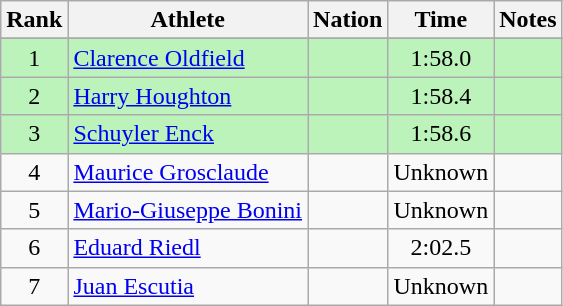<table class="wikitable sortable" style="text-align:center">
<tr>
<th>Rank</th>
<th>Athlete</th>
<th>Nation</th>
<th>Time</th>
<th>Notes</th>
</tr>
<tr>
</tr>
<tr bgcolor=bbf3bb>
<td>1</td>
<td align=left><a href='#'>Clarence Oldfield</a></td>
<td align=left></td>
<td>1:58.0</td>
<td></td>
</tr>
<tr bgcolor=bbf3bb>
<td>2</td>
<td align=left><a href='#'>Harry Houghton</a></td>
<td align=left></td>
<td>1:58.4</td>
<td></td>
</tr>
<tr bgcolor=bbf3bb>
<td>3</td>
<td align=left><a href='#'>Schuyler Enck</a></td>
<td align=left></td>
<td>1:58.6</td>
<td></td>
</tr>
<tr>
<td>4</td>
<td align=left><a href='#'>Maurice Grosclaude</a></td>
<td align=left></td>
<td data-sort-value=2:00.0>Unknown</td>
<td></td>
</tr>
<tr>
<td>5</td>
<td align=left><a href='#'>Mario-Giuseppe Bonini</a></td>
<td align=left></td>
<td data-sort-value=2:01.0>Unknown</td>
<td></td>
</tr>
<tr>
<td>6</td>
<td align=left><a href='#'>Eduard Riedl</a></td>
<td align=left></td>
<td>2:02.5</td>
<td></td>
</tr>
<tr>
<td>7</td>
<td align=left><a href='#'>Juan Escutia</a></td>
<td align=left></td>
<td data-sort-value=3:00.0>Unknown</td>
<td></td>
</tr>
</table>
